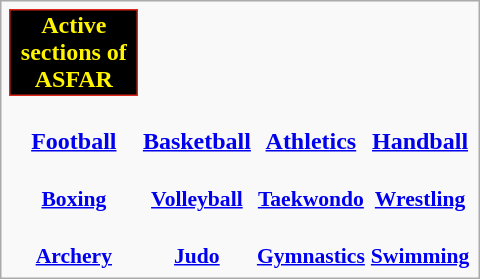<table class="infobox" style="width: 20em; font-size: 95%em;">
<tr bgcolor="#cccccc" style="text-align: center">
<th style="background:#000000;color:#fff500;border:1px solid #db261d;;">Active sections of ASFAR</th>
</tr>
<tr style="text-align: center">
<td><br><strong><a href='#'>Football</a></strong></td>
<td><br><strong><a href='#'>Basketball</a></strong></td>
<td><br><strong><a href='#'>Athletics</a></strong></td>
<td><br><strong><a href='#'>Handball</a></strong></td>
</tr>
<tr style="font-size: 90%; text-align: center">
<td><br><strong><a href='#'>Boxing</a></strong></td>
<td><br><strong><a href='#'>Volleyball</a></strong></td>
<td><br><strong><a href='#'>Taekwondo</a></strong></td>
<td><br><strong><a href='#'>Wrestling</a></strong></td>
</tr>
<tr style="font-size: 90%; text-align: center">
<td><br><strong><a href='#'>Archery</a></strong></td>
<td><br><strong><a href='#'>Judo</a></strong></td>
<td><br><strong><a href='#'>Gymnastics</a></strong></td>
<td><br><strong><a href='#'>Swimming</a></strong></td>
</tr>
</table>
